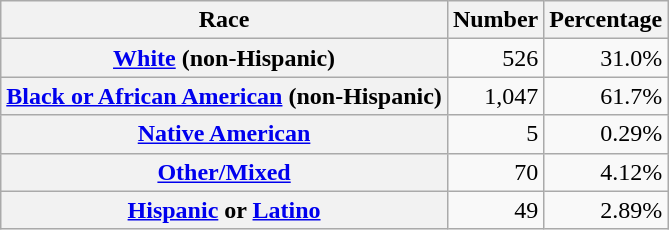<table class="wikitable" style="text-align:right">
<tr>
<th scope="col">Race</th>
<th scope="col">Number</th>
<th scope="col">Percentage</th>
</tr>
<tr>
<th scope="row"><a href='#'>White</a> (non-Hispanic)</th>
<td>526</td>
<td>31.0%</td>
</tr>
<tr>
<th scope="row"><a href='#'>Black or African American</a> (non-Hispanic)</th>
<td>1,047</td>
<td>61.7%</td>
</tr>
<tr>
<th scope="row"><a href='#'>Native American</a></th>
<td>5</td>
<td>0.29%</td>
</tr>
<tr>
<th scope="row"><a href='#'>Other/Mixed</a></th>
<td>70</td>
<td>4.12%</td>
</tr>
<tr>
<th scope="row"><a href='#'>Hispanic</a> or <a href='#'>Latino</a></th>
<td>49</td>
<td>2.89%</td>
</tr>
</table>
